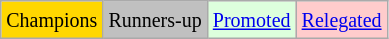<table class="wikitable">
<tr>
<td bgcolor=gold><small>Champions</small></td>
<td bgcolor=silver><small>Runners-up</small></td>
<td bgcolor="#DDFFDD"><small><a href='#'>Promoted</a></small></td>
<td bgcolor="#FFCCCC"><small><a href='#'>Relegated</a></small></td>
</tr>
</table>
